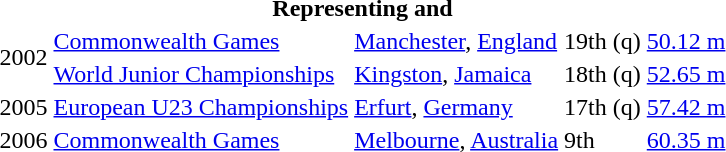<table>
<tr>
<th colspan="5">Representing  and </th>
</tr>
<tr>
<td rowspan=2>2002</td>
<td><a href='#'>Commonwealth Games</a></td>
<td><a href='#'>Manchester</a>, <a href='#'>England</a></td>
<td>19th (q)</td>
<td><a href='#'>50.12 m</a></td>
</tr>
<tr>
<td><a href='#'>World Junior Championships</a></td>
<td><a href='#'>Kingston</a>, <a href='#'>Jamaica</a></td>
<td>18th (q)</td>
<td><a href='#'>52.65 m</a></td>
</tr>
<tr>
<td>2005</td>
<td><a href='#'>European U23 Championships</a></td>
<td><a href='#'>Erfurt</a>, <a href='#'>Germany</a></td>
<td>17th (q)</td>
<td><a href='#'>57.42 m</a></td>
</tr>
<tr>
<td>2006</td>
<td><a href='#'>Commonwealth Games</a></td>
<td><a href='#'>Melbourne</a>, <a href='#'>Australia</a></td>
<td>9th</td>
<td><a href='#'>60.35 m</a></td>
</tr>
</table>
